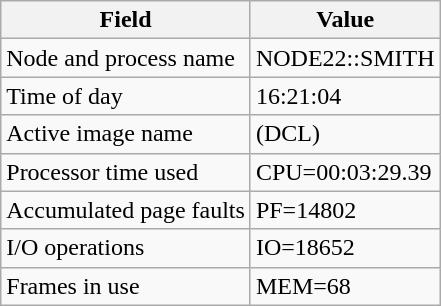<table class="wikitable">
<tr>
<th>Field</th>
<th>Value</th>
</tr>
<tr>
<td>Node and process name</td>
<td>NODE22::SMITH</td>
</tr>
<tr>
<td>Time of day</td>
<td>16:21:04</td>
</tr>
<tr>
<td>Active image name</td>
<td>(DCL)</td>
</tr>
<tr>
<td>Processor time used</td>
<td>CPU=00:03:29.39</td>
</tr>
<tr>
<td>Accumulated page faults</td>
<td>PF=14802</td>
</tr>
<tr>
<td>I/O operations</td>
<td>IO=18652</td>
</tr>
<tr>
<td>Frames in use</td>
<td>MEM=68</td>
</tr>
</table>
